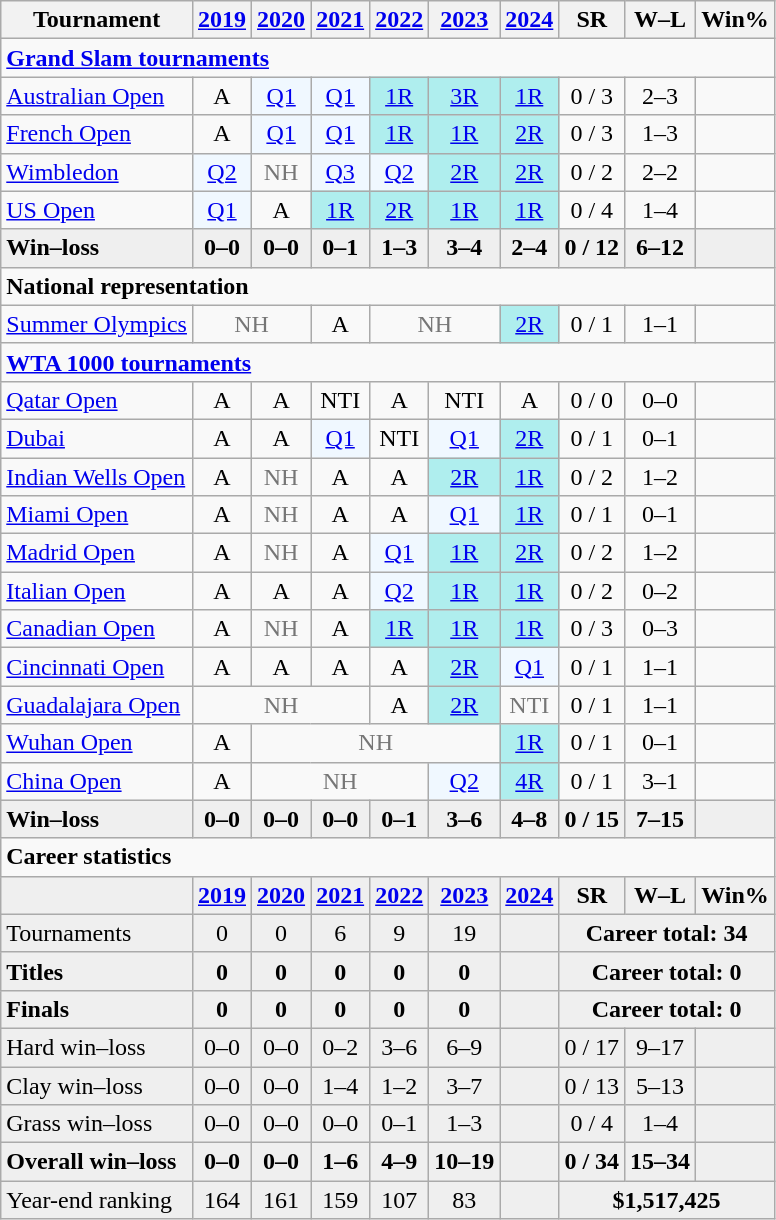<table class=wikitable style=text-align:center>
<tr>
<th>Tournament</th>
<th><a href='#'>2019</a></th>
<th><a href='#'>2020</a></th>
<th><a href='#'>2021</a></th>
<th><a href='#'>2022</a></th>
<th><a href='#'>2023</a></th>
<th><a href='#'>2024</a></th>
<th>SR</th>
<th>W–L</th>
<th>Win%</th>
</tr>
<tr>
<td colspan="10" style="text-align:left"><strong><a href='#'>Grand Slam tournaments</a></strong></td>
</tr>
<tr>
<td style=text-align:left><a href='#'>Australian Open</a></td>
<td>A</td>
<td style=background:#f0f8ff><a href='#'>Q1</a></td>
<td style=background:#f0f8ff><a href='#'>Q1</a></td>
<td style=background:#afeeee><a href='#'>1R</a></td>
<td style=background:#afeeee><a href='#'>3R</a></td>
<td style=background:#afeeee><a href='#'>1R</a></td>
<td>0 / 3</td>
<td>2–3</td>
<td></td>
</tr>
<tr>
<td style=text-align:left><a href='#'>French Open</a></td>
<td>A</td>
<td style=background:#f0f8ff><a href='#'>Q1</a></td>
<td style=background:#f0f8ff><a href='#'>Q1</a></td>
<td style=background:#afeeee><a href='#'>1R</a></td>
<td style=background:#afeeee><a href='#'>1R</a></td>
<td style=background:#afeeee><a href='#'>2R</a></td>
<td>0 / 3</td>
<td>1–3</td>
<td></td>
</tr>
<tr>
<td style=text-align:left><a href='#'>Wimbledon</a></td>
<td style=background:#f0f8ff><a href='#'>Q2</a></td>
<td style=color:#767676>NH</td>
<td style=background:#f0f8ff><a href='#'>Q3</a></td>
<td style=background:#f0f8ff><a href='#'>Q2</a></td>
<td style=background:#afeeee><a href='#'>2R</a></td>
<td style=background:#afeeee><a href='#'>2R</a></td>
<td>0 / 2</td>
<td>2–2</td>
<td></td>
</tr>
<tr>
<td style=text-align:left><a href='#'>US Open</a></td>
<td style=background:#f0f8ff><a href='#'>Q1</a></td>
<td>A</td>
<td style=background:#afeeee><a href='#'>1R</a></td>
<td style=background:#afeeee><a href='#'>2R</a></td>
<td style=background:#afeeee><a href='#'>1R</a></td>
<td style=background:#afeeee><a href='#'>1R</a></td>
<td>0 / 4</td>
<td>1–4</td>
<td></td>
</tr>
<tr style=background:#efefef;font-weight:bold>
<td style=text-align:left>Win–loss</td>
<td>0–0</td>
<td>0–0</td>
<td>0–1</td>
<td>1–3</td>
<td>3–4</td>
<td>2–4</td>
<td>0 / 12</td>
<td>6–12</td>
<td></td>
</tr>
<tr>
<td colspan="10" style="text-align:left"><strong>National representation</strong></td>
</tr>
<tr>
<td style=text-align:left><a href='#'>Summer Olympics</a></td>
<td colspan="2" style="color:#767676">NH</td>
<td>A</td>
<td colspan="2" style="color:#767676">NH</td>
<td style=background:#afeeee><a href='#'>2R</a></td>
<td>0 / 1</td>
<td>1–1</td>
<td></td>
</tr>
<tr>
<td colspan="10" style="text-align:left"><strong><a href='#'>WTA 1000 tournaments</a></strong></td>
</tr>
<tr>
<td style=text-align:left><a href='#'>Qatar Open</a></td>
<td>A</td>
<td>A</td>
<td>NTI</td>
<td>A</td>
<td>NTI</td>
<td>A</td>
<td>0 / 0</td>
<td>0–0</td>
<td></td>
</tr>
<tr>
<td style=text-align:left><a href='#'>Dubai</a></td>
<td>A</td>
<td>A</td>
<td style=background:#f0f8ff><a href='#'>Q1</a></td>
<td>NTI</td>
<td style=background:#f0f8ff><a href='#'>Q1</a></td>
<td style=background:#afeeee><a href='#'>2R</a></td>
<td>0 / 1</td>
<td>0–1</td>
<td></td>
</tr>
<tr>
<td style=text-align:left><a href='#'>Indian Wells Open</a></td>
<td>A</td>
<td style=color:#767676>NH</td>
<td>A</td>
<td>A</td>
<td style=background:#afeeee><a href='#'>2R</a></td>
<td style=background:#afeeee><a href='#'>1R</a></td>
<td>0 / 2</td>
<td>1–2</td>
<td></td>
</tr>
<tr>
<td style=text-align:left><a href='#'>Miami Open</a></td>
<td>A</td>
<td style=color:#767676>NH</td>
<td>A</td>
<td>A</td>
<td style=background:#f0f8ff><a href='#'>Q1</a></td>
<td style=background:#afeeee><a href='#'>1R</a></td>
<td>0 / 1</td>
<td>0–1</td>
<td></td>
</tr>
<tr>
<td style=text-align:left><a href='#'>Madrid Open</a></td>
<td>A</td>
<td style=color:#767676>NH</td>
<td>A</td>
<td style=background:#f0f8ff><a href='#'>Q1</a></td>
<td style=background:#afeeee><a href='#'>1R</a></td>
<td style=background:#afeeee><a href='#'>2R</a></td>
<td>0 / 2</td>
<td>1–2</td>
<td></td>
</tr>
<tr>
<td style=text-align:left><a href='#'>Italian Open</a></td>
<td>A</td>
<td>A</td>
<td>A</td>
<td style=background:#f0f8ff><a href='#'>Q2</a></td>
<td style=background:#afeeee><a href='#'>1R</a></td>
<td style=background:#afeeee><a href='#'>1R</a></td>
<td>0 / 2</td>
<td>0–2</td>
<td></td>
</tr>
<tr>
<td style=text-align:left><a href='#'>Canadian Open</a></td>
<td>A</td>
<td style=color:#767676>NH</td>
<td>A</td>
<td style=background:#afeeee><a href='#'>1R</a></td>
<td style=background:#afeeee><a href='#'>1R</a></td>
<td style=background:#afeeee><a href='#'>1R</a></td>
<td>0 / 3</td>
<td>0–3</td>
<td></td>
</tr>
<tr>
<td style=text-align:left><a href='#'>Cincinnati Open</a></td>
<td>A</td>
<td>A</td>
<td>A</td>
<td>A</td>
<td style=background:#afeeee><a href='#'>2R</a></td>
<td style=background:#f0f8ff><a href='#'>Q1</a></td>
<td>0 / 1</td>
<td>1–1</td>
<td></td>
</tr>
<tr>
<td style=text-align:left><a href='#'>Guadalajara Open</a></td>
<td colspan=3 style=color:#767676>NH</td>
<td>A</td>
<td style=background:#afeeee><a href='#'>2R</a></td>
<td style=color:#767676>NTI</td>
<td>0 / 1</td>
<td>1–1</td>
<td></td>
</tr>
<tr>
<td style=text-align:left><a href='#'>Wuhan Open</a></td>
<td>A</td>
<td colspan=4 style=color:#767676>NH</td>
<td style=background:#afeeee><a href='#'>1R</a></td>
<td>0 / 1</td>
<td>0–1</td>
<td></td>
</tr>
<tr>
<td style=text-align:left><a href='#'>China Open</a></td>
<td>A</td>
<td colspan=3 style=color:#767676>NH</td>
<td style=background:#f0f8ff><a href='#'>Q2</a></td>
<td style=background:#afeeee><a href='#'>4R</a></td>
<td>0 / 1</td>
<td>3–1</td>
<td></td>
</tr>
<tr style=background:#efefef;font-weight:bold>
<td style=text-align:left>Win–loss</td>
<td>0–0</td>
<td>0–0</td>
<td>0–0</td>
<td>0–1</td>
<td>3–6</td>
<td>4–8</td>
<td>0 / 15</td>
<td>7–15</td>
<td></td>
</tr>
<tr>
<td colspan="10" style="text-align:left"><strong>Career statistics</strong></td>
</tr>
<tr style=background:#efefef;font-weight:bold>
<td></td>
<td><a href='#'>2019</a></td>
<td><a href='#'>2020</a></td>
<td><a href='#'>2021</a></td>
<td><a href='#'>2022</a></td>
<td><a href='#'>2023</a></td>
<td><a href='#'>2024</a></td>
<td>SR</td>
<td>W–L</td>
<td>Win%</td>
</tr>
<tr style=background:#efefef>
<td style=text-align:left>Tournaments</td>
<td>0</td>
<td>0</td>
<td>6</td>
<td>9</td>
<td>19</td>
<td></td>
<td colspan="3"><strong>Career total: 34</strong></td>
</tr>
<tr style=background:#efefef;font-weight:bold>
<td style=text-align:left>Titles</td>
<td>0</td>
<td>0</td>
<td>0</td>
<td>0</td>
<td>0</td>
<td></td>
<td colspan="3">Career total: 0</td>
</tr>
<tr style=background:#efefef;font-weight:bold>
<td style=text-align:left>Finals</td>
<td>0</td>
<td>0</td>
<td>0</td>
<td>0</td>
<td>0</td>
<td></td>
<td colspan="3">Career total: 0</td>
</tr>
<tr style=background:#efefef>
<td style=text-align:left>Hard win–loss</td>
<td>0–0</td>
<td>0–0</td>
<td>0–2</td>
<td>3–6</td>
<td>6–9</td>
<td></td>
<td>0 / 17</td>
<td>9–17</td>
<td></td>
</tr>
<tr style=background:#efefef>
<td style=text-align:left>Clay win–loss</td>
<td>0–0</td>
<td>0–0</td>
<td>1–4</td>
<td>1–2</td>
<td>3–7</td>
<td></td>
<td>0 / 13</td>
<td>5–13</td>
<td></td>
</tr>
<tr style=background:#efefef>
<td style=text-align:left>Grass win–loss</td>
<td>0–0</td>
<td>0–0</td>
<td>0–0</td>
<td>0–1</td>
<td>1–3</td>
<td></td>
<td>0 / 4</td>
<td>1–4</td>
<td></td>
</tr>
<tr style=background:#efefef;font-weight:bold>
<td style=text-align:left>Overall win–loss</td>
<td>0–0</td>
<td>0–0</td>
<td>1–6</td>
<td>4–9</td>
<td>10–19</td>
<td></td>
<td>0 / 34</td>
<td>15–34</td>
<td></td>
</tr>
<tr style=background:#efefef>
<td style=text-align:left>Year-end ranking</td>
<td>164</td>
<td>161</td>
<td>159</td>
<td>107</td>
<td>83</td>
<td></td>
<td colspan="3"><strong>$1,517,425</strong></td>
</tr>
</table>
